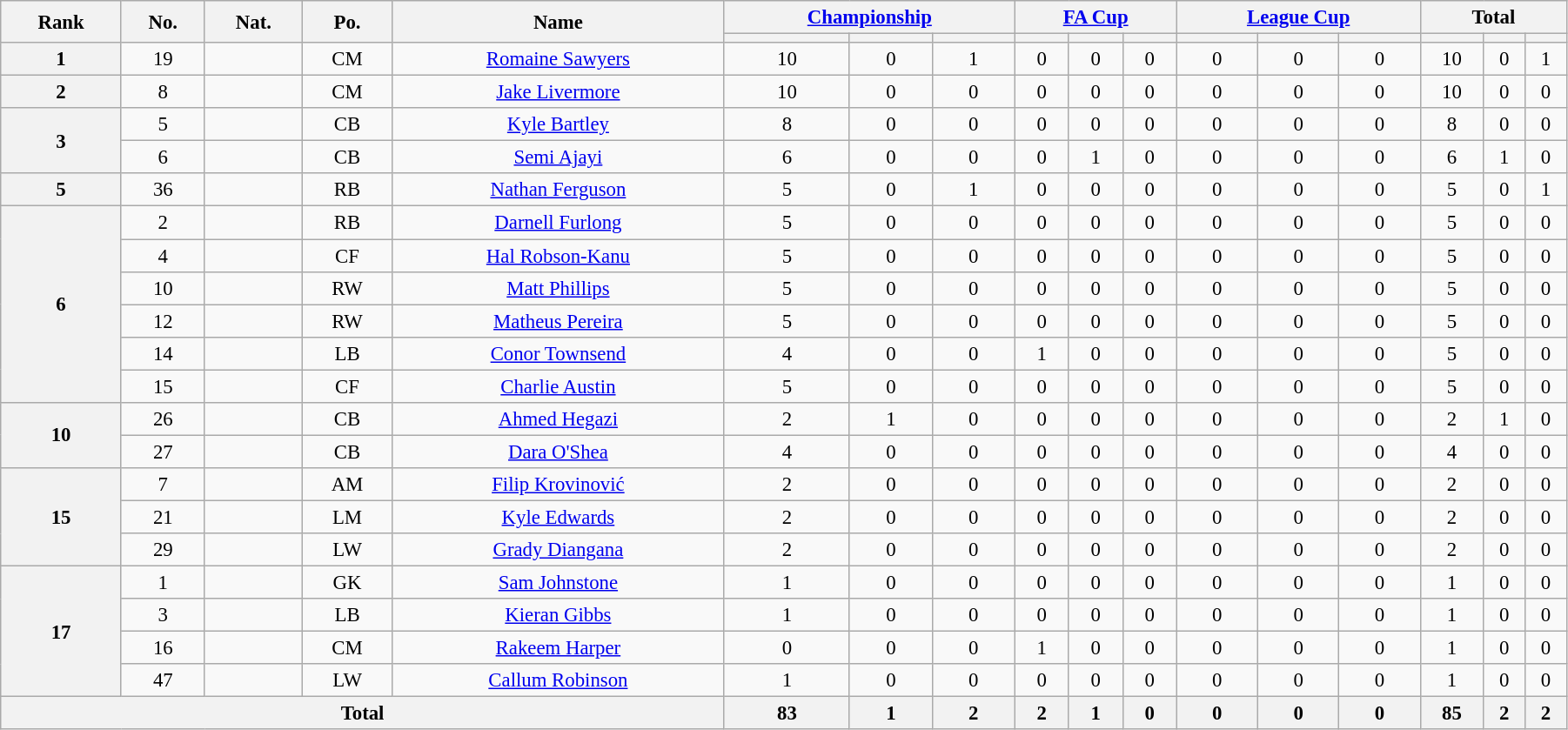<table class="wikitable" style="text-align:center; font-size:95%; width:95%;">
<tr>
<th rowspan=2>Rank</th>
<th rowspan=2>No.</th>
<th rowspan=2>Nat.</th>
<th rowspan=2>Po.</th>
<th rowspan=2>Name</th>
<th colspan=3><a href='#'>Championship</a></th>
<th colspan=3><a href='#'>FA Cup</a></th>
<th colspan=3><a href='#'>League Cup</a></th>
<th colspan=3>Total</th>
</tr>
<tr>
<th></th>
<th></th>
<th></th>
<th></th>
<th></th>
<th></th>
<th></th>
<th></th>
<th></th>
<th></th>
<th></th>
<th></th>
</tr>
<tr>
<th rowspan=1>1</th>
<td>19</td>
<td></td>
<td>CM</td>
<td><a href='#'>Romaine Sawyers</a></td>
<td>10</td>
<td>0</td>
<td>1</td>
<td>0</td>
<td>0</td>
<td>0</td>
<td>0</td>
<td>0</td>
<td>0</td>
<td>10</td>
<td>0</td>
<td>1</td>
</tr>
<tr>
<th rowspan=1>2</th>
<td>8</td>
<td></td>
<td>CM</td>
<td><a href='#'>Jake Livermore</a></td>
<td>10</td>
<td>0</td>
<td>0</td>
<td>0</td>
<td>0</td>
<td>0</td>
<td>0</td>
<td>0</td>
<td>0</td>
<td>10</td>
<td>0</td>
<td>0</td>
</tr>
<tr>
<th rowspan=2>3</th>
<td>5</td>
<td></td>
<td>CB</td>
<td><a href='#'>Kyle Bartley</a></td>
<td>8</td>
<td>0</td>
<td>0</td>
<td>0</td>
<td>0</td>
<td>0</td>
<td>0</td>
<td>0</td>
<td>0</td>
<td>8</td>
<td>0</td>
<td>0</td>
</tr>
<tr>
<td>6</td>
<td></td>
<td>CB</td>
<td><a href='#'>Semi Ajayi</a></td>
<td>6</td>
<td>0</td>
<td>0</td>
<td>0</td>
<td>1</td>
<td>0</td>
<td>0</td>
<td>0</td>
<td>0</td>
<td>6</td>
<td>1</td>
<td>0</td>
</tr>
<tr>
<th rowspan=1>5</th>
<td>36</td>
<td></td>
<td>RB</td>
<td><a href='#'>Nathan Ferguson</a></td>
<td>5</td>
<td>0</td>
<td>1</td>
<td>0</td>
<td>0</td>
<td>0</td>
<td>0</td>
<td>0</td>
<td>0</td>
<td>5</td>
<td>0</td>
<td>1</td>
</tr>
<tr>
<th rowspan=6>6</th>
<td>2</td>
<td></td>
<td>RB</td>
<td><a href='#'>Darnell Furlong</a></td>
<td>5</td>
<td>0</td>
<td>0</td>
<td>0</td>
<td>0</td>
<td>0</td>
<td>0</td>
<td>0</td>
<td>0</td>
<td>5</td>
<td>0</td>
<td>0</td>
</tr>
<tr>
<td>4</td>
<td></td>
<td>CF</td>
<td><a href='#'>Hal Robson-Kanu</a></td>
<td>5</td>
<td>0</td>
<td>0</td>
<td>0</td>
<td>0</td>
<td>0</td>
<td>0</td>
<td>0</td>
<td>0</td>
<td>5</td>
<td>0</td>
<td>0</td>
</tr>
<tr>
<td>10</td>
<td></td>
<td>RW</td>
<td><a href='#'>Matt Phillips</a></td>
<td>5</td>
<td>0</td>
<td>0</td>
<td>0</td>
<td>0</td>
<td>0</td>
<td>0</td>
<td>0</td>
<td>0</td>
<td>5</td>
<td>0</td>
<td>0</td>
</tr>
<tr>
<td>12</td>
<td></td>
<td>RW</td>
<td><a href='#'>Matheus Pereira</a></td>
<td>5</td>
<td>0</td>
<td>0</td>
<td>0</td>
<td>0</td>
<td>0</td>
<td>0</td>
<td>0</td>
<td>0</td>
<td>5</td>
<td>0</td>
<td>0</td>
</tr>
<tr>
<td>14</td>
<td></td>
<td>LB</td>
<td><a href='#'>Conor Townsend</a></td>
<td>4</td>
<td>0</td>
<td>0</td>
<td>1</td>
<td>0</td>
<td>0</td>
<td>0</td>
<td>0</td>
<td>0</td>
<td>5</td>
<td>0</td>
<td>0</td>
</tr>
<tr>
<td>15</td>
<td></td>
<td>CF</td>
<td><a href='#'>Charlie Austin</a></td>
<td>5</td>
<td>0</td>
<td>0</td>
<td>0</td>
<td>0</td>
<td>0</td>
<td>0</td>
<td>0</td>
<td>0</td>
<td>5</td>
<td>0</td>
<td>0</td>
</tr>
<tr>
<th rowspan=2>10</th>
<td>26</td>
<td></td>
<td>CB</td>
<td><a href='#'>Ahmed Hegazi</a></td>
<td>2</td>
<td>1</td>
<td>0</td>
<td>0</td>
<td>0</td>
<td>0</td>
<td>0</td>
<td>0</td>
<td>0</td>
<td>2</td>
<td>1</td>
<td>0</td>
</tr>
<tr>
<td>27</td>
<td></td>
<td>CB</td>
<td><a href='#'>Dara O'Shea</a></td>
<td>4</td>
<td>0</td>
<td>0</td>
<td>0</td>
<td>0</td>
<td>0</td>
<td>0</td>
<td>0</td>
<td>0</td>
<td>4</td>
<td>0</td>
<td>0</td>
</tr>
<tr>
<th rowspan=3>15</th>
<td>7</td>
<td></td>
<td>AM</td>
<td><a href='#'>Filip Krovinović</a></td>
<td>2</td>
<td>0</td>
<td>0</td>
<td>0</td>
<td>0</td>
<td>0</td>
<td>0</td>
<td>0</td>
<td>0</td>
<td>2</td>
<td>0</td>
<td>0</td>
</tr>
<tr>
<td>21</td>
<td></td>
<td>LM</td>
<td><a href='#'>Kyle Edwards</a></td>
<td>2</td>
<td>0</td>
<td>0</td>
<td>0</td>
<td>0</td>
<td>0</td>
<td>0</td>
<td>0</td>
<td>0</td>
<td>2</td>
<td>0</td>
<td>0</td>
</tr>
<tr>
<td>29</td>
<td></td>
<td>LW</td>
<td><a href='#'>Grady Diangana</a></td>
<td>2</td>
<td>0</td>
<td>0</td>
<td>0</td>
<td>0</td>
<td>0</td>
<td>0</td>
<td>0</td>
<td>0</td>
<td>2</td>
<td>0</td>
<td>0</td>
</tr>
<tr>
<th rowspan=4>17</th>
<td>1</td>
<td></td>
<td>GK</td>
<td><a href='#'>Sam Johnstone</a></td>
<td>1</td>
<td>0</td>
<td>0</td>
<td>0</td>
<td>0</td>
<td>0</td>
<td>0</td>
<td>0</td>
<td>0</td>
<td>1</td>
<td>0</td>
<td>0</td>
</tr>
<tr>
<td>3</td>
<td></td>
<td>LB</td>
<td><a href='#'>Kieran Gibbs</a></td>
<td>1</td>
<td>0</td>
<td>0</td>
<td>0</td>
<td>0</td>
<td>0</td>
<td>0</td>
<td>0</td>
<td>0</td>
<td>1</td>
<td>0</td>
<td>0</td>
</tr>
<tr>
<td>16</td>
<td></td>
<td>CM</td>
<td><a href='#'>Rakeem Harper</a></td>
<td>0</td>
<td>0</td>
<td>0</td>
<td>1</td>
<td>0</td>
<td>0</td>
<td>0</td>
<td>0</td>
<td>0</td>
<td>1</td>
<td>0</td>
<td>0</td>
</tr>
<tr>
<td>47</td>
<td></td>
<td>LW</td>
<td><a href='#'>Callum Robinson</a></td>
<td>1</td>
<td>0</td>
<td>0</td>
<td>0</td>
<td>0</td>
<td>0</td>
<td>0</td>
<td>0</td>
<td>0</td>
<td>1</td>
<td>0</td>
<td>0</td>
</tr>
<tr>
<th colspan=5>Total</th>
<th>83</th>
<th>1</th>
<th>2</th>
<th>2</th>
<th>1</th>
<th>0</th>
<th>0</th>
<th>0</th>
<th>0</th>
<th>85</th>
<th>2</th>
<th>2</th>
</tr>
</table>
